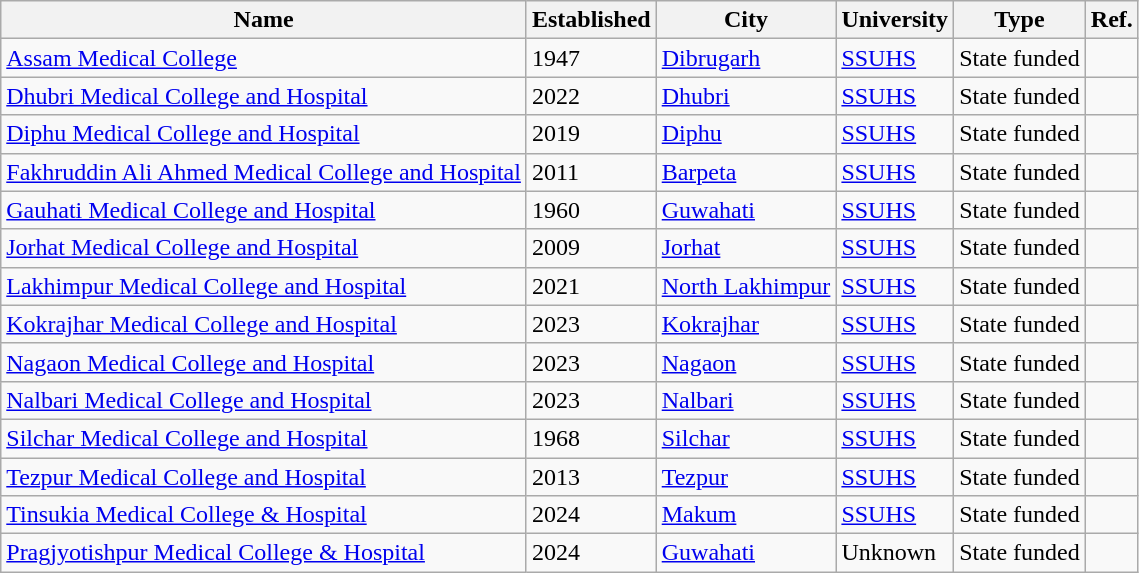<table class="wikitable sortable">
<tr>
<th>Name</th>
<th>Established</th>
<th>City</th>
<th>University</th>
<th>Type</th>
<th>Ref.</th>
</tr>
<tr>
<td><a href='#'>Assam Medical College</a></td>
<td>1947</td>
<td><a href='#'>Dibrugarh</a></td>
<td><a href='#'>SSUHS</a></td>
<td>State funded</td>
<td></td>
</tr>
<tr>
<td><a href='#'>Dhubri Medical College and Hospital</a></td>
<td>2022</td>
<td><a href='#'>Dhubri</a></td>
<td><a href='#'>SSUHS</a></td>
<td>State funded</td>
<td></td>
</tr>
<tr>
<td><a href='#'>Diphu Medical College and Hospital</a></td>
<td>2019</td>
<td><a href='#'>Diphu</a></td>
<td><a href='#'>SSUHS</a></td>
<td>State funded</td>
<td></td>
</tr>
<tr>
<td><a href='#'>Fakhruddin Ali Ahmed Medical College and Hospital</a></td>
<td>2011</td>
<td><a href='#'>Barpeta</a></td>
<td><a href='#'>SSUHS</a></td>
<td>State funded</td>
<td></td>
</tr>
<tr>
<td><a href='#'>Gauhati Medical College and Hospital</a></td>
<td>1960</td>
<td><a href='#'>Guwahati</a></td>
<td><a href='#'>SSUHS</a></td>
<td>State funded</td>
<td></td>
</tr>
<tr>
<td><a href='#'>Jorhat Medical College and Hospital</a></td>
<td>2009</td>
<td><a href='#'>Jorhat</a></td>
<td><a href='#'>SSUHS</a></td>
<td>State funded</td>
<td></td>
</tr>
<tr>
<td><a href='#'>Lakhimpur Medical College and Hospital</a></td>
<td>2021</td>
<td><a href='#'>North Lakhimpur</a></td>
<td><a href='#'>SSUHS</a></td>
<td>State funded</td>
<td></td>
</tr>
<tr>
<td><a href='#'>Kokrajhar Medical College and Hospital</a></td>
<td>2023</td>
<td><a href='#'>Kokrajhar</a></td>
<td><a href='#'>SSUHS</a></td>
<td>State funded</td>
<td></td>
</tr>
<tr>
<td><a href='#'>Nagaon Medical College and Hospital</a></td>
<td>2023</td>
<td><a href='#'>Nagaon</a></td>
<td><a href='#'>SSUHS</a></td>
<td>State funded</td>
<td></td>
</tr>
<tr>
<td><a href='#'>Nalbari Medical College and Hospital</a></td>
<td>2023</td>
<td><a href='#'>Nalbari</a></td>
<td><a href='#'>SSUHS</a></td>
<td>State funded</td>
<td></td>
</tr>
<tr>
<td><a href='#'>Silchar Medical College and Hospital</a></td>
<td>1968</td>
<td><a href='#'>Silchar</a></td>
<td><a href='#'>SSUHS</a></td>
<td>State funded</td>
<td></td>
</tr>
<tr>
<td><a href='#'>Tezpur Medical College and Hospital</a></td>
<td>2013</td>
<td><a href='#'>Tezpur</a></td>
<td><a href='#'>SSUHS</a></td>
<td>State funded</td>
<td></td>
</tr>
<tr>
<td><a href='#'>Tinsukia Medical College & Hospital</a></td>
<td>2024</td>
<td><a href='#'>Makum</a></td>
<td><a href='#'>SSUHS</a></td>
<td>State funded</td>
<td></td>
</tr>
<tr>
<td><a href='#'>Pragjyotishpur Medical College & Hospital</a></td>
<td>2024</td>
<td><a href='#'>Guwahati</a></td>
<td>Unknown</td>
<td>State funded</td>
<td></td>
</tr>
</table>
